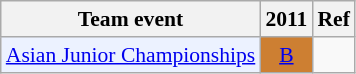<table class="wikitable" style="font-size: 90%; text-align:center">
<tr>
<th>Team event</th>
<th>2011</th>
<th>Ref</th>
</tr>
<tr>
<td bgcolor="#ECF2FF"; align="left"><a href='#'>Asian Junior Championships</a></td>
<td bgcolor=CD7F32><a href='#'>B</a></td>
<td></td>
</tr>
</table>
